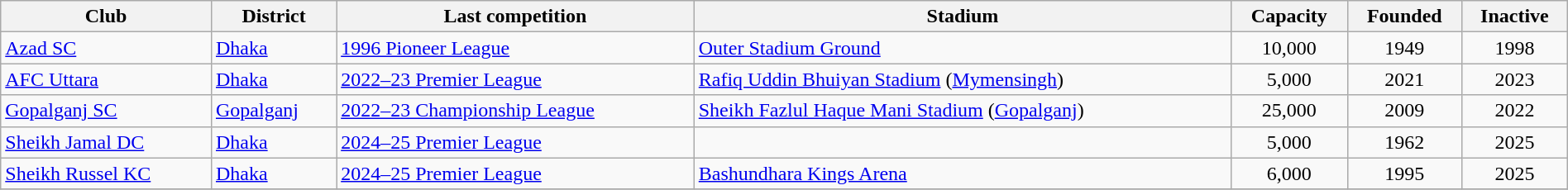<table class="wikitable sortable" style="width:100%; text-align:left">
<tr>
<th>Club</th>
<th>District</th>
<th>Last competition</th>
<th>Stadium</th>
<th>Capacity</th>
<th>Founded</th>
<th>Inactive</th>
</tr>
<tr>
<td><a href='#'>Azad SC</a></td>
<td><a href='#'>Dhaka</a></td>
<td><a href='#'>1996 Pioneer League</a></td>
<td><a href='#'>Outer Stadium Ground</a></td>
<td align="center">10,000</td>
<td align="center">1949</td>
<td align="center">1998</td>
</tr>
<tr>
<td><a href='#'>AFC Uttara</a></td>
<td><a href='#'>Dhaka</a></td>
<td><a href='#'>2022–23 Premier League</a></td>
<td><a href='#'>Rafiq Uddin Bhuiyan Stadium</a> (<a href='#'>Mymensingh</a>)</td>
<td align="center">5,000</td>
<td align="center">2021</td>
<td align="center">2023</td>
</tr>
<tr>
<td><a href='#'>Gopalganj SC</a></td>
<td><a href='#'>Gopalganj</a></td>
<td><a href='#'>2022–23 Championship League</a></td>
<td><a href='#'>Sheikh Fazlul Haque Mani Stadium</a> (<a href='#'>Gopalganj</a>)</td>
<td align="center">25,000</td>
<td align="center">2009</td>
<td align="center">2022</td>
</tr>
<tr>
<td><a href='#'>Sheikh Jamal DC</a></td>
<td><a href='#'>Dhaka</a></td>
<td><a href='#'>2024–25 Premier League</a></td>
<td></td>
<td align="center">5,000</td>
<td align="center">1962</td>
<td align="center">2025</td>
</tr>
<tr>
<td><a href='#'>Sheikh Russel KC</a></td>
<td><a href='#'>Dhaka</a></td>
<td><a href='#'>2024–25 Premier League</a></td>
<td><a href='#'>Bashundhara Kings Arena</a></td>
<td align="center">6,000</td>
<td align="center">1995</td>
<td align="center">2025</td>
</tr>
<tr>
</tr>
</table>
